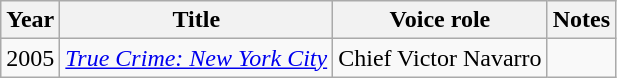<table class="wikitable sortable">
<tr>
<th>Year</th>
<th>Title</th>
<th>Voice role</th>
<th>Notes</th>
</tr>
<tr>
<td>2005</td>
<td><em><a href='#'>True Crime: New York City</a></em></td>
<td>Chief Victor Navarro</td>
<td></td>
</tr>
</table>
